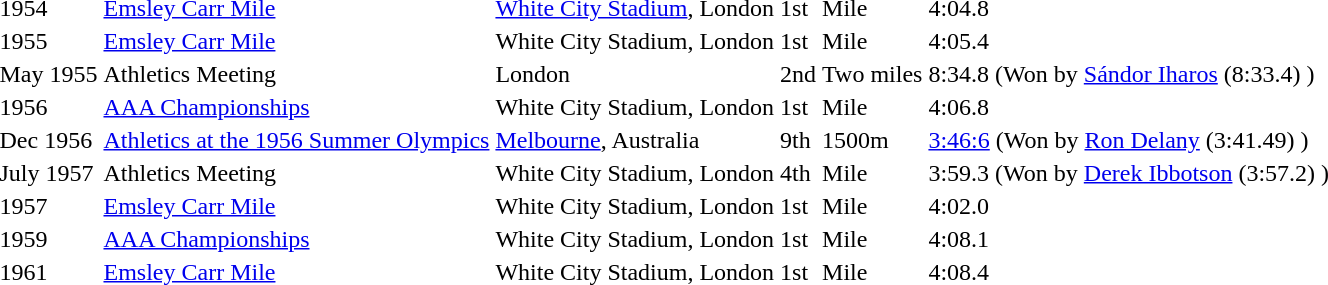<table>
<tr>
<td>1954</td>
<td><a href='#'>Emsley Carr Mile</a></td>
<td><a href='#'>White City Stadium</a>, London</td>
<td>1st</td>
<td>Mile</td>
<td>4:04.8</td>
</tr>
<tr>
<td>1955</td>
<td><a href='#'>Emsley Carr Mile</a></td>
<td>White City Stadium, London</td>
<td>1st</td>
<td>Mile</td>
<td>4:05.4</td>
</tr>
<tr>
<td>May 1955</td>
<td>Athletics Meeting</td>
<td>London</td>
<td>2nd</td>
<td>Two miles</td>
<td>8:34.8 (Won by <a href='#'>Sándor Iharos</a> (8:33.4) )</td>
</tr>
<tr>
<td>1956</td>
<td><a href='#'>AAA Championships</a></td>
<td>White City Stadium, London</td>
<td>1st</td>
<td>Mile</td>
<td>4:06.8</td>
</tr>
<tr>
<td>Dec 1956</td>
<td><a href='#'>Athletics at the 1956 Summer Olympics</a></td>
<td><a href='#'>Melbourne</a>, Australia</td>
<td>9th</td>
<td>1500m</td>
<td><a href='#'>3:46:6</a> (Won by <a href='#'>Ron Delany</a> (3:41.49) )</td>
</tr>
<tr>
<td>July 1957</td>
<td>Athletics Meeting</td>
<td>White City Stadium, London</td>
<td>4th</td>
<td>Mile</td>
<td>3:59.3 (Won by <a href='#'>Derek Ibbotson</a> (3:57.2) )</td>
</tr>
<tr>
<td>1957</td>
<td><a href='#'>Emsley Carr Mile</a></td>
<td>White City Stadium, London</td>
<td>1st</td>
<td>Mile</td>
<td>4:02.0</td>
</tr>
<tr>
<td>1959</td>
<td><a href='#'>AAA Championships</a></td>
<td>White City Stadium, London</td>
<td>1st</td>
<td>Mile</td>
<td>4:08.1</td>
</tr>
<tr>
<td>1961</td>
<td><a href='#'>Emsley Carr Mile</a></td>
<td>White City Stadium, London</td>
<td>1st</td>
<td>Mile</td>
<td>4:08.4</td>
</tr>
<tr>
</tr>
</table>
